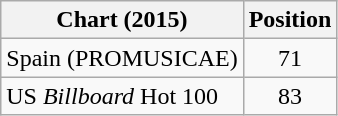<table class="wikitable">
<tr>
<th>Chart (2015)</th>
<th>Position</th>
</tr>
<tr>
<td>Spain (PROMUSICAE)</td>
<td align=center>71</td>
</tr>
<tr>
<td>US <em>Billboard</em> Hot 100</td>
<td align="center">83</td>
</tr>
</table>
